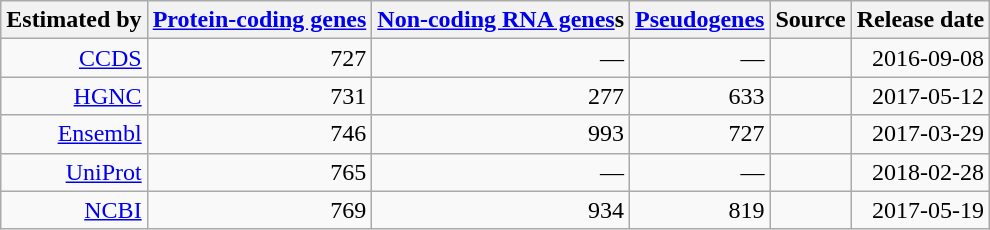<table class="wikitable" style="text-align:right">
<tr>
<th>Estimated by</th>
<th><a href='#'>Protein-coding genes</a></th>
<th><a href='#'>Non-coding RNA genes</a>s</th>
<th><a href='#'>Pseudogenes</a></th>
<th>Source</th>
<th>Release date</th>
</tr>
<tr>
<td><a href='#'>CCDS</a></td>
<td>727</td>
<td>—</td>
<td>—</td>
<td style="text-align:center"></td>
<td>2016-09-08</td>
</tr>
<tr>
<td><a href='#'>HGNC</a></td>
<td>731</td>
<td>277</td>
<td>633</td>
<td style="text-align:center"></td>
<td>2017-05-12</td>
</tr>
<tr>
<td><a href='#'>Ensembl</a></td>
<td>746</td>
<td>993</td>
<td>727</td>
<td style="text-align:center"></td>
<td>2017-03-29</td>
</tr>
<tr>
<td><a href='#'>UniProt</a></td>
<td>765</td>
<td>—</td>
<td>—</td>
<td style="text-align:center"></td>
<td>2018-02-28</td>
</tr>
<tr>
<td><a href='#'>NCBI</a></td>
<td>769</td>
<td>934</td>
<td>819</td>
<td style="text-align:center"></td>
<td>2017-05-19</td>
</tr>
</table>
